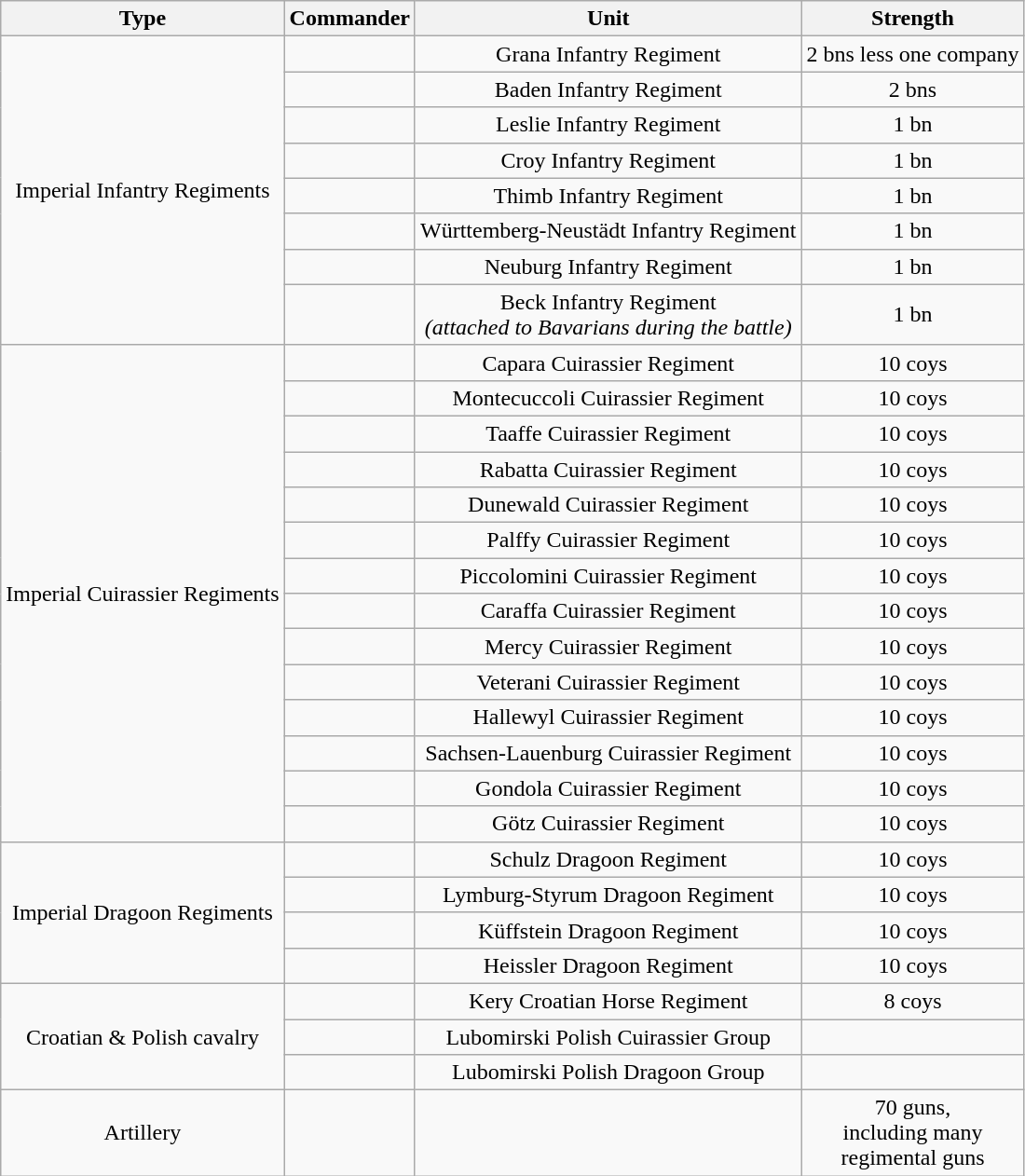<table class="wikitable mw-collapsible" style="text-align:center" ;>
<tr>
<th>Type</th>
<th>Commander</th>
<th>Unit</th>
<th>Strength</th>
</tr>
<tr>
<td rowspan="8">Imperial Infantry Regiments</td>
<td></td>
<td>Grana Infantry Regiment</td>
<td>2 bns less one company</td>
</tr>
<tr>
<td></td>
<td>Baden Infantry Regiment</td>
<td>2 bns</td>
</tr>
<tr>
<td></td>
<td>Leslie Infantry Regiment</td>
<td>1 bn</td>
</tr>
<tr>
<td></td>
<td>Croy Infantry Regiment</td>
<td>1 bn</td>
</tr>
<tr>
<td></td>
<td>Thimb Infantry Regiment</td>
<td>1 bn</td>
</tr>
<tr>
<td></td>
<td>Württemberg-Neustädt Infantry Regiment</td>
<td>1 bn</td>
</tr>
<tr>
<td></td>
<td>Neuburg Infantry Regiment</td>
<td>1 bn</td>
</tr>
<tr>
<td></td>
<td>Beck Infantry Regiment<br><em>(attached to Bavarians during the battle)</em></td>
<td>1 bn</td>
</tr>
<tr>
<td rowspan="14">Imperial Cuirassier Regiments</td>
<td></td>
<td>Capara Cuirassier Regiment</td>
<td>10 coys</td>
</tr>
<tr>
<td></td>
<td>Montecuccoli Cuirassier Regiment</td>
<td>10 coys</td>
</tr>
<tr>
<td></td>
<td>Taaffe Cuirassier Regiment</td>
<td>10 coys</td>
</tr>
<tr>
<td></td>
<td>Rabatta Cuirassier Regiment</td>
<td>10 coys</td>
</tr>
<tr>
<td></td>
<td>Dunewald Cuirassier Regiment</td>
<td>10 coys</td>
</tr>
<tr>
<td></td>
<td>Palffy Cuirassier Regiment</td>
<td>10 coys</td>
</tr>
<tr>
<td></td>
<td>Piccolomini Cuirassier Regiment</td>
<td>10 coys</td>
</tr>
<tr>
<td></td>
<td>Caraffa Cuirassier Regiment</td>
<td>10 coys</td>
</tr>
<tr>
<td></td>
<td>Mercy Cuirassier Regiment</td>
<td>10 coys</td>
</tr>
<tr>
<td></td>
<td>Veterani Cuirassier Regiment</td>
<td>10 coys</td>
</tr>
<tr>
<td></td>
<td>Hallewyl Cuirassier Regiment</td>
<td>10 coys</td>
</tr>
<tr>
<td></td>
<td>Sachsen-Lauenburg Cuirassier Regiment</td>
<td>10 coys</td>
</tr>
<tr>
<td></td>
<td>Gondola Cuirassier Regiment</td>
<td>10 coys</td>
</tr>
<tr>
<td></td>
<td>Götz Cuirassier Regiment</td>
<td>10 coys</td>
</tr>
<tr>
<td rowspan="4">Imperial Dragoon Regiments</td>
<td></td>
<td>Schulz Dragoon Regiment</td>
<td>10 coys</td>
</tr>
<tr>
<td></td>
<td>Lymburg-Styrum Dragoon Regiment</td>
<td>10 coys</td>
</tr>
<tr>
<td></td>
<td>Küffstein Dragoon Regiment</td>
<td>10 coys</td>
</tr>
<tr>
<td></td>
<td>Heissler Dragoon Regiment</td>
<td>10 coys</td>
</tr>
<tr>
<td rowspan="3">Croatian & Polish cavalry</td>
<td></td>
<td>Kery Croatian Horse Regiment</td>
<td>8 coys</td>
</tr>
<tr>
<td></td>
<td>Lubomirski Polish Cuirassier Group</td>
<td></td>
</tr>
<tr>
<td></td>
<td>Lubomirski Polish Dragoon Group</td>
<td></td>
</tr>
<tr>
<td>Artillery</td>
<td></td>
<td></td>
<td>70 guns,<br>including many<br>regimental guns</td>
</tr>
</table>
